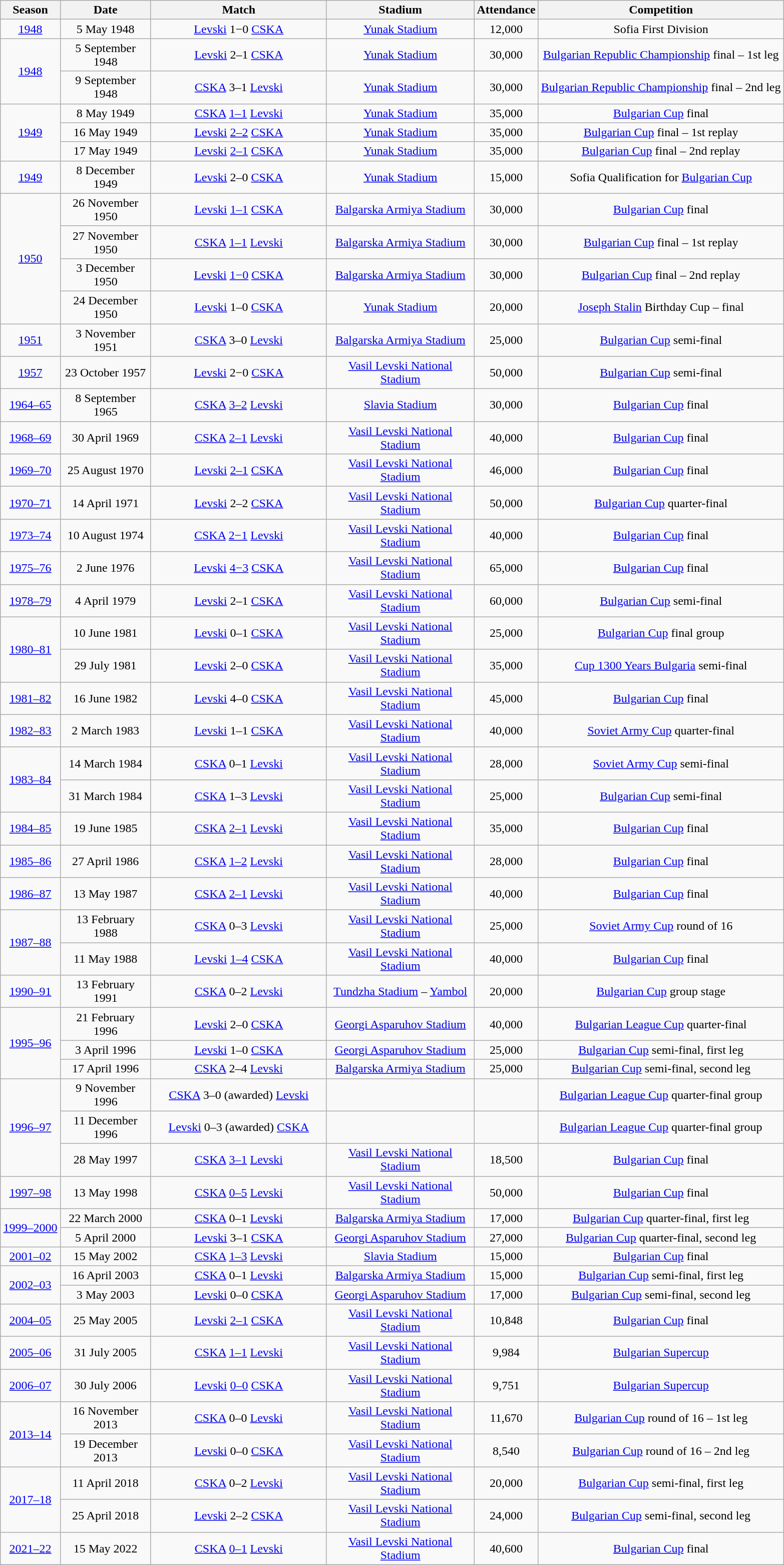<table style="margin:1em auto;" class="wikitable">
<tr>
<th>Season</th>
<th style="width:3cm;">Date</th>
<th style="width:6cm;">Match</th>
<th style="width:5cm;">Stadium</th>
<th style="width:2cm;">Attendance</th>
<th>Competition</th>
</tr>
<tr>
<td style="text-align:center;"><a href='#'>1948</a></td>
<td style="text-align:center;">5 May 1948</td>
<td style="text-align:center;"><a href='#'>Levski</a> 1−0 <a href='#'>CSKA</a></td>
<td style="text-align:center;"><a href='#'>Yunak Stadium</a></td>
<td style="text-align:center;">12,000</td>
<td style="text-align:center;">Sofia First Division</td>
</tr>
<tr>
<td style="text-align:center;" rowspan="2"><a href='#'>1948</a></td>
<td style="text-align:center;">5 September 1948</td>
<td style="text-align:center;"><a href='#'>Levski</a> 2–1 <a href='#'>CSKA</a></td>
<td style="text-align:center;"><a href='#'>Yunak Stadium</a></td>
<td style="text-align:center;">30,000</td>
<td style="text-align:center;"><a href='#'>Bulgarian Republic Championship</a> final – 1st leg</td>
</tr>
<tr>
<td style="text-align:center;">9 September 1948</td>
<td style="text-align:center;"><a href='#'>CSKA</a> 3–1 <a href='#'>Levski</a></td>
<td style="text-align:center;"><a href='#'>Yunak Stadium</a></td>
<td style="text-align:center;">30,000</td>
<td style="text-align:center;"><a href='#'>Bulgarian Republic Championship</a> final – 2nd leg</td>
</tr>
<tr>
<td style="text-align:center;" rowspan="3"><a href='#'>1949</a></td>
<td style="text-align:center;">8 May 1949</td>
<td style="text-align:center;" style "><a href='#'>CSKA</a> <a href='#'>1–1</a>  <a href='#'>Levski</a></td>
<td style="text-align:center;"><a href='#'>Yunak Stadium</a></td>
<td style="text-align:center;">35,000</td>
<td style="text-align:center;"><a href='#'>Bulgarian Cup</a> final</td>
</tr>
<tr>
<td style="text-align:center;">16 May 1949</td>
<td style="text-align:center;" style "><a href='#'>Levski</a> <a href='#'>2–2</a>  <a href='#'>CSKA</a></td>
<td style="text-align:center;"><a href='#'>Yunak Stadium</a></td>
<td style="text-align:center;">35,000</td>
<td style="text-align:center;"><a href='#'>Bulgarian Cup</a> final – 1st replay</td>
</tr>
<tr>
<td style="text-align:center;">17 May 1949</td>
<td style="text-align:center;" style "><a href='#'>Levski</a> <a href='#'>2–1</a>  <a href='#'>CSKA</a></td>
<td style="text-align:center;"><a href='#'>Yunak Stadium</a></td>
<td style="text-align:center;">35,000</td>
<td style="text-align:center;"><a href='#'>Bulgarian Cup</a> final – 2nd replay</td>
</tr>
<tr>
<td style="text-align:center;" rowspan=""><a href='#'>1949</a></td>
<td style="text-align:center;">8 December 1949</td>
<td style="text-align:center;"><a href='#'>Levski</a> 2–0 <a href='#'>CSKA</a></td>
<td style="text-align:center;"><a href='#'>Yunak Stadium</a></td>
<td style="text-align:center;">15,000</td>
<td style="text-align:center;">Sofia Qualification for <a href='#'>Bulgarian Cup</a></td>
</tr>
<tr>
<td style="text-align:center;" rowspan="4"><a href='#'>1950</a></td>
<td style="text-align:center;">26 November 1950</td>
<td style="text-align:center;"><a href='#'>Levski</a> <a href='#'>1–1</a>  <a href='#'>CSKA</a></td>
<td style="text-align:center;"><a href='#'>Balgarska Armiya Stadium</a></td>
<td style="text-align:center;">30,000</td>
<td style="text-align:center;"><a href='#'>Bulgarian Cup</a> final</td>
</tr>
<tr>
<td style="text-align:center;">27 November 1950</td>
<td style="text-align:center;"><a href='#'>CSKA</a> <a href='#'>1–1</a>  <a href='#'>Levski</a></td>
<td style="text-align:center;"><a href='#'>Balgarska Armiya Stadium</a></td>
<td style="text-align:center;">30,000</td>
<td style="text-align:center;"><a href='#'>Bulgarian Cup</a> final – 1st replay</td>
</tr>
<tr>
<td style="text-align:center;">3 December 1950</td>
<td style="text-align:center;"><a href='#'>Levski</a> <a href='#'>1−0</a>  <a href='#'>CSKA</a></td>
<td style="text-align:center;"><a href='#'>Balgarska Armiya Stadium</a></td>
<td style="text-align:center;">30,000</td>
<td style="text-align:center;"><a href='#'>Bulgarian Cup</a> final – 2nd replay</td>
</tr>
<tr>
<td style="text-align:center;">24 December 1950</td>
<td style="text-align:center;"><a href='#'>Levski</a> 1–0 <a href='#'>CSKA</a></td>
<td style="text-align:center;"><a href='#'>Yunak Stadium</a></td>
<td style="text-align:center;">20,000</td>
<td style="text-align:center;"><a href='#'>Joseph Stalin</a> Birthday Cup – final</td>
</tr>
<tr>
<td style="text-align:center;"><a href='#'>1951</a></td>
<td style="text-align:center;">3 November 1951</td>
<td style="text-align:center;"><a href='#'>CSKA</a> 3–0 <a href='#'>Levski</a></td>
<td style="text-align:center;"><a href='#'>Balgarska Armiya Stadium</a></td>
<td style="text-align:center;">25,000</td>
<td style="text-align:center;"><a href='#'>Bulgarian Cup</a> semi-final</td>
</tr>
<tr>
<td style="text-align:center;"><a href='#'>1957</a></td>
<td style="text-align:center;">23 October 1957</td>
<td style="text-align:center;"><a href='#'>Levski</a> 2−0  <a href='#'>CSKA</a></td>
<td style="text-align:center;"><a href='#'>Vasil Levski National Stadium</a></td>
<td style="text-align:center;">50,000</td>
<td style="text-align:center;"><a href='#'>Bulgarian Cup</a> semi-final</td>
</tr>
<tr>
<td style="text-align:center;"><a href='#'>1964–65</a></td>
<td style="text-align:center;">8 September 1965</td>
<td style="text-align:center;"><a href='#'>CSKA</a> <a href='#'>3–2</a> <a href='#'>Levski</a></td>
<td style="text-align:center;"><a href='#'>Slavia Stadium</a></td>
<td style="text-align:center;">30,000</td>
<td style="text-align:center;"><a href='#'>Bulgarian Cup</a> final</td>
</tr>
<tr>
<td style="text-align:center;"><a href='#'>1968–69</a></td>
<td style="text-align:center;">30 April 1969</td>
<td style="text-align:center;"><a href='#'>CSKA</a> <a href='#'>2–1</a> <a href='#'>Levski</a></td>
<td style="text-align:center;"><a href='#'>Vasil Levski National Stadium</a></td>
<td style="text-align:center;">40,000</td>
<td style="text-align:center;"><a href='#'>Bulgarian Cup</a> final</td>
</tr>
<tr>
<td style="text-align:center;"><a href='#'>1969–70</a></td>
<td style="text-align:center;">25 August 1970</td>
<td style="text-align:center;"><a href='#'>Levski</a> <a href='#'>2–1</a> <a href='#'>CSKA</a></td>
<td style="text-align:center;"><a href='#'>Vasil Levski National Stadium</a></td>
<td style="text-align:center;">46,000</td>
<td style="text-align:center;"><a href='#'>Bulgarian Cup</a> final</td>
</tr>
<tr>
<td style="text-align:center;"><a href='#'>1970–71</a></td>
<td style="text-align:center;">14 April 1971</td>
<td style="text-align:center;"><a href='#'>Levski</a> 2–2   <a href='#'>CSKA</a></td>
<td style="text-align:center;"><a href='#'>Vasil Levski National Stadium</a></td>
<td style="text-align:center;">50,000</td>
<td style="text-align:center;"><a href='#'>Bulgarian Cup</a> quarter-final</td>
</tr>
<tr>
<td style="text-align:center;"><a href='#'>1973–74</a></td>
<td style="text-align:center;">10 August 1974</td>
<td style="text-align:center;"><a href='#'>CSKA</a> <a href='#'>2−1</a>  <a href='#'>Levski</a></td>
<td style="text-align:center;"><a href='#'>Vasil Levski National Stadium</a></td>
<td style="text-align:center;">40,000</td>
<td style="text-align:center;"><a href='#'>Bulgarian Cup</a> final</td>
</tr>
<tr>
<td style="text-align:center;"><a href='#'>1975–76</a></td>
<td style="text-align:center;">2 June 1976</td>
<td style="text-align:center;"><a href='#'>Levski</a> <a href='#'>4−3</a>  <a href='#'>CSKA</a></td>
<td style="text-align:center;"><a href='#'>Vasil Levski National Stadium</a></td>
<td style="text-align:center;">65,000</td>
<td style="text-align:center;"><a href='#'>Bulgarian Cup</a> final</td>
</tr>
<tr>
<td style="text-align:center;"><a href='#'>1978–79</a></td>
<td style="text-align:center;">4 April 1979</td>
<td style="text-align:center;"><a href='#'>Levski</a> 2–1 <a href='#'>CSKA</a></td>
<td style="text-align:center;"><a href='#'>Vasil Levski National Stadium</a></td>
<td style="text-align:center;">60,000</td>
<td style="text-align:center;"><a href='#'>Bulgarian Cup</a> semi-final</td>
</tr>
<tr>
<td style="text-align:center;" rowspan="2"><a href='#'>1980–81</a></td>
<td style="text-align:center;">10 June 1981</td>
<td style="text-align:center;"><a href='#'>Levski</a> 0–1 <a href='#'>CSKA</a></td>
<td style="text-align:center;"><a href='#'>Vasil Levski National Stadium</a></td>
<td style="text-align:center;">25,000</td>
<td style="text-align:center;"><a href='#'>Bulgarian Cup</a> final group</td>
</tr>
<tr>
<td style="text-align:center;">29 July 1981</td>
<td style="text-align:center;"><a href='#'>Levski</a> 2–0 <a href='#'>CSKA</a></td>
<td style="text-align:center;"><a href='#'>Vasil Levski National Stadium</a></td>
<td style="text-align:center;">35,000</td>
<td style="text-align:center;"><a href='#'>Cup 1300 Years Bulgaria</a> semi-final</td>
</tr>
<tr>
<td style="text-align:center;"><a href='#'>1981–82</a></td>
<td style="text-align:center;">16 June 1982</td>
<td style="text-align:center;"><a href='#'>Levski</a> 4–0 <a href='#'>CSKA</a></td>
<td style="text-align:center;"><a href='#'>Vasil Levski National Stadium</a></td>
<td style="text-align:center;">45,000</td>
<td style="text-align:center;"><a href='#'>Bulgarian Cup</a> final</td>
</tr>
<tr>
<td style="text-align:center;"><a href='#'>1982–83</a></td>
<td style="text-align:center;">2 March 1983</td>
<td style="text-align:center;"><a href='#'>Levski</a> 1–1   <a href='#'>CSKA</a></td>
<td style="text-align:center;"><a href='#'>Vasil Levski National Stadium</a></td>
<td style="text-align:center;">40,000</td>
<td style="text-align:center;"><a href='#'>Soviet Army Cup</a> quarter-final</td>
</tr>
<tr>
<td style="text-align:center;" rowspan="2"><a href='#'>1983–84</a></td>
<td style="text-align:center;">14 March 1984</td>
<td style="text-align:center;"><a href='#'>CSKA</a> 0–1 <a href='#'>Levski</a></td>
<td style="text-align:center;"><a href='#'>Vasil Levski National Stadium</a></td>
<td style="text-align:center;">28,000</td>
<td style="text-align:center;"><a href='#'>Soviet Army Cup</a> semi-final</td>
</tr>
<tr>
<td style="text-align:center;">31 March 1984</td>
<td style="text-align:center;"><a href='#'>CSKA</a> 1–3 <a href='#'>Levski</a></td>
<td style="text-align:center;"><a href='#'>Vasil Levski National Stadium</a></td>
<td style="text-align:center;">25,000</td>
<td style="text-align:center;"><a href='#'>Bulgarian Cup</a> semi-final</td>
</tr>
<tr>
<td style="text-align:center;"><a href='#'>1984–85</a></td>
<td style="text-align:center;">19 June 1985</td>
<td style="text-align:center;"><a href='#'>CSKA</a> <a href='#'>2–1</a> <a href='#'>Levski</a></td>
<td style="text-align:center;"><a href='#'>Vasil Levski National Stadium</a></td>
<td style="text-align:center;">35,000</td>
<td style="text-align:center;"><a href='#'>Bulgarian Cup</a> final</td>
</tr>
<tr>
<td style="text-align:center;"><a href='#'>1985–86</a></td>
<td style="text-align:center;">27 April 1986</td>
<td style="text-align:center;"><a href='#'>CSKA</a> <a href='#'>1–2</a> <a href='#'>Levski</a></td>
<td style="text-align:center;"><a href='#'>Vasil Levski National Stadium</a></td>
<td style="text-align:center;">28,000</td>
<td style="text-align:center;"><a href='#'>Bulgarian Cup</a> final</td>
</tr>
<tr>
<td style="text-align:center;"><a href='#'>1986–87</a></td>
<td style="text-align:center;">13 May 1987</td>
<td style="text-align:center;"><a href='#'>CSKA</a> <a href='#'>2–1</a> <a href='#'>Levski</a></td>
<td style="text-align:center;"><a href='#'>Vasil Levski National Stadium</a></td>
<td style="text-align:center;">40,000</td>
<td style="text-align:center;"><a href='#'>Bulgarian Cup</a> final</td>
</tr>
<tr>
<td style="text-align:center;" rowspan="2"><a href='#'>1987–88</a></td>
<td style="text-align:center;">13 February 1988</td>
<td style="text-align:center;"><a href='#'>CSKA</a> 0–3 <a href='#'>Levski</a></td>
<td style="text-align:center;"><a href='#'>Vasil Levski National Stadium</a></td>
<td style="text-align:center;">25,000</td>
<td style="text-align:center;"><a href='#'>Soviet Army Cup</a> round of 16</td>
</tr>
<tr>
<td style="text-align:center;">11 May 1988</td>
<td style="text-align:center;"><a href='#'>Levski</a> <a href='#'>1–4</a> <a href='#'>CSKA</a></td>
<td style="text-align:center;"><a href='#'>Vasil Levski National Stadium</a></td>
<td style="text-align:center;">40,000</td>
<td style="text-align:center;"><a href='#'>Bulgarian Cup</a> final</td>
</tr>
<tr>
<td style="text-align:center;"><a href='#'>1990–91</a></td>
<td style="text-align:center;">13 February 1991</td>
<td style="text-align:center;"><a href='#'>CSKA</a> 0–2 <a href='#'>Levski</a></td>
<td style="text-align:center;"><a href='#'>Tundzha Stadium</a> – <a href='#'>Yambol</a></td>
<td style="text-align:center;">20,000</td>
<td style="text-align:center;"><a href='#'>Bulgarian Cup</a> group stage</td>
</tr>
<tr>
<td style="text-align:center;" rowspan="3"><a href='#'>1995–96</a></td>
<td style="text-align:center;">21 February 1996</td>
<td style="text-align:center;"><a href='#'>Levski</a> 2–0 <a href='#'>CSKA</a></td>
<td style="text-align:center;"><a href='#'>Georgi Asparuhov Stadium</a></td>
<td style="text-align:center;">40,000</td>
<td style="text-align:center;"><a href='#'>Bulgarian League Cup</a> quarter-final</td>
</tr>
<tr>
<td style="text-align:center;">3 April 1996</td>
<td style="text-align:center;"><a href='#'>Levski</a> 1–0 <a href='#'>CSKA</a></td>
<td style="text-align:center;"><a href='#'>Georgi Asparuhov Stadium</a></td>
<td style="text-align:center;">25,000</td>
<td style="text-align:center;"><a href='#'>Bulgarian Cup</a> semi-final, first leg</td>
</tr>
<tr>
<td style="text-align:center;">17 April 1996</td>
<td style="text-align:center;"><a href='#'>CSKA</a> 2–4 <a href='#'>Levski</a></td>
<td style="text-align:center;"><a href='#'>Balgarska Armiya Stadium</a></td>
<td style="text-align:center;">25,000</td>
<td style="text-align:center;"><a href='#'>Bulgarian Cup</a> semi-final, second leg</td>
</tr>
<tr>
<td style="text-align:center;" rowspan="3"><a href='#'>1996–97</a></td>
<td style="text-align:center;">9 November 1996</td>
<td style="text-align:center;"><a href='#'>CSKA</a> 3–0 (awarded) <a href='#'>Levski</a></td>
<td style="text-align:center;"></td>
<td style="text-align:center;"></td>
<td style="text-align:center;"><a href='#'>Bulgarian League Cup</a> quarter-final group</td>
</tr>
<tr>
<td style="text-align:center;">11 December 1996</td>
<td style="text-align:center;"><a href='#'>Levski</a> 0–3 (awarded) <a href='#'>CSKA</a></td>
<td style="text-align:center;"></td>
<td style="text-align:center;"></td>
<td style="text-align:center;"><a href='#'>Bulgarian League Cup</a> quarter-final group</td>
</tr>
<tr>
<td style="text-align:center;">28 May 1997</td>
<td style="text-align:center;"><a href='#'>CSKA</a> <a href='#'>3–1</a> <a href='#'>Levski</a></td>
<td style="text-align:center;"><a href='#'>Vasil Levski National Stadium</a></td>
<td style="text-align:center;">18,500</td>
<td style="text-align:center;"><a href='#'>Bulgarian Cup</a> final</td>
</tr>
<tr>
<td style="text-align:center;"><a href='#'>1997–98</a></td>
<td style="text-align:center;">13 May 1998</td>
<td style="text-align:center;"><a href='#'>CSKA</a> <a href='#'>0–5</a> <a href='#'>Levski</a></td>
<td style="text-align:center;"><a href='#'>Vasil Levski National Stadium</a></td>
<td style="text-align:center;">50,000</td>
<td style="text-align:center;"><a href='#'>Bulgarian Cup</a> final</td>
</tr>
<tr>
<td style="text-align:center;" rowspan="2"><a href='#'>1999–2000</a></td>
<td style="text-align:center;">22 March 2000</td>
<td style="text-align:center;"><a href='#'>CSKA</a> 0–1 <a href='#'>Levski</a></td>
<td style="text-align:center;"><a href='#'>Balgarska Armiya Stadium</a></td>
<td style="text-align:center;">17,000</td>
<td style="text-align:center;"><a href='#'>Bulgarian Cup</a> quarter-final, first leg</td>
</tr>
<tr>
<td style="text-align:center;">5 April 2000</td>
<td style="text-align:center;"><a href='#'>Levski</a> 3–1 <a href='#'>CSKA</a></td>
<td style="text-align:center;"><a href='#'>Georgi Asparuhov Stadium</a></td>
<td style="text-align:center;">27,000</td>
<td style="text-align:center;"><a href='#'>Bulgarian Cup</a> quarter-final, second leg</td>
</tr>
<tr>
<td style="text-align:center;"><a href='#'>2001–02</a></td>
<td style="text-align:center;">15 May 2002</td>
<td style="text-align:center;"><a href='#'>CSKA</a> <a href='#'>1–3</a> <a href='#'>Levski</a></td>
<td style="text-align:center;"><a href='#'>Slavia Stadium</a></td>
<td style="text-align:center;">15,000</td>
<td style="text-align:center;"><a href='#'>Bulgarian Cup</a> final</td>
</tr>
<tr>
<td style="text-align:center;" rowspan="2"><a href='#'>2002–03</a></td>
<td style="text-align:center;">16 April 2003</td>
<td style="text-align:center;"><a href='#'>CSKA</a> 0–1 <a href='#'>Levski</a></td>
<td style="text-align:center;"><a href='#'>Balgarska Armiya Stadium</a></td>
<td style="text-align:center;">15,000</td>
<td style="text-align:center;"><a href='#'>Bulgarian Cup</a> semi-final, first leg</td>
</tr>
<tr>
<td style="text-align:center;">3 May 2003</td>
<td style="text-align:center;"><a href='#'>Levski</a> 0–0 <a href='#'>CSKA</a></td>
<td style="text-align:center;"><a href='#'>Georgi Asparuhov Stadium</a></td>
<td style="text-align:center;">17,000</td>
<td style="text-align:center;"><a href='#'>Bulgarian Cup</a> semi-final, second leg</td>
</tr>
<tr>
<td style="text-align:center;"><a href='#'>2004–05</a></td>
<td style="text-align:center;">25 May 2005</td>
<td style="text-align:center;"><a href='#'>Levski</a> <a href='#'>2–1</a> <a href='#'>CSKA</a></td>
<td style="text-align:center;"><a href='#'>Vasil Levski National Stadium</a></td>
<td style="text-align:center;">10,848</td>
<td style="text-align:center;"><a href='#'>Bulgarian Cup</a> final</td>
</tr>
<tr>
<td style="text-align:center;"><a href='#'>2005–06</a></td>
<td style="text-align:center;">31 July 2005</td>
<td style="text-align:center;"><a href='#'>CSKA</a> <a href='#'>1–1</a>   <a href='#'>Levski</a></td>
<td style="text-align:center;"><a href='#'>Vasil Levski National Stadium</a></td>
<td style="text-align:center;">9,984</td>
<td style="text-align:center;"><a href='#'>Bulgarian Supercup</a></td>
</tr>
<tr>
<td style="text-align:center;"><a href='#'>2006–07</a></td>
<td style="text-align:center;">30 July 2006</td>
<td style="text-align:center;"><a href='#'>Levski</a> <a href='#'>0–0</a>   <a href='#'>CSKA</a></td>
<td style="text-align:center;"><a href='#'>Vasil Levski National Stadium</a></td>
<td style="text-align:center;">9,751</td>
<td style="text-align:center;"><a href='#'>Bulgarian Supercup</a></td>
</tr>
<tr>
<td style="text-align:center;" rowspan="2"><a href='#'>2013–14</a></td>
<td style="text-align:center;">16 November 2013</td>
<td style="text-align:center;"><a href='#'>CSKA</a> 0–0 <a href='#'>Levski</a></td>
<td style="text-align:center;"><a href='#'>Vasil Levski National Stadium</a></td>
<td style="text-align:center;">11,670</td>
<td style="text-align:center;"><a href='#'>Bulgarian Cup</a> round of 16 – 1st leg</td>
</tr>
<tr>
<td style="text-align:center;">19 December 2013</td>
<td style="text-align:center;"><a href='#'>Levski</a> 0–0   <a href='#'>CSKA</a></td>
<td style="text-align:center;"><a href='#'>Vasil Levski National Stadium</a></td>
<td style="text-align:center;">8,540</td>
<td style="text-align:center;"><a href='#'>Bulgarian Cup</a> round of 16 – 2nd leg</td>
</tr>
<tr>
<td style="text-align:center;" rowspan="2"><a href='#'>2017–18</a></td>
<td style="text-align:center;">11 April 2018</td>
<td style="text-align:center;"><a href='#'>CSKA</a> 0–2 <a href='#'>Levski</a></td>
<td style="text-align:center;"><a href='#'>Vasil Levski National Stadium</a></td>
<td style="text-align:center;">20,000</td>
<td style="text-align:center;"><a href='#'>Bulgarian Cup</a> semi-final, first leg</td>
</tr>
<tr>
<td style="text-align:center;">25 April 2018</td>
<td style="text-align:center;"><a href='#'>Levski</a> 2–2 <a href='#'>CSKA</a></td>
<td style="text-align:center;"><a href='#'>Vasil Levski National Stadium</a></td>
<td style="text-align:center;">24,000</td>
<td style="text-align:center;"><a href='#'>Bulgarian Cup</a> semi-final, second leg</td>
</tr>
<tr>
<td style="text-align:center;"><a href='#'>2021–22</a></td>
<td style="text-align:center;">15 May 2022</td>
<td style="text-align:center;"><a href='#'>CSKA</a> <a href='#'>0–1</a> <a href='#'>Levski</a></td>
<td style="text-align:center;"><a href='#'>Vasil Levski National Stadium</a></td>
<td style="text-align:center;">40,600</td>
<td style="text-align:center;"><a href='#'>Bulgarian Cup</a> final</td>
</tr>
</table>
